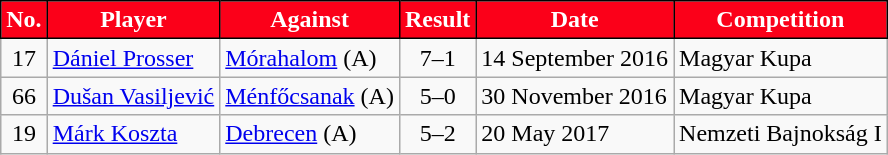<table class="wikitable plainrowheaders sortable">
<tr>
<th style="background-color:#fb0019;color:white;border:1px solid black">No.</th>
<th style="background-color:#fb0019;color:white;border:1px solid black">Player</th>
<th style="background-color:#fb0019;color:white;border:1px solid black">Against</th>
<th style="background-color:#fb0019;color:white;border:1px solid black">Result</th>
<th style="background-color:#fb0019;color:white;border:1px solid black">Date</th>
<th style="background-color:#fb0019;color:white;border:1px solid black">Competition</th>
</tr>
<tr>
<td style="text-align:center;">17</td>
<td style="text-align:left;"> <a href='#'>Dániel Prosser</a></td>
<td style="text-align:left;"><a href='#'>Mórahalom</a> (A)</td>
<td style="text-align:center;">7–1</td>
<td style="text-align:left;">14 September 2016</td>
<td style="text-align:left;">Magyar Kupa</td>
</tr>
<tr>
<td style="text-align:center;">66</td>
<td style="text-align:left;"> <a href='#'>Dušan Vasiljević</a></td>
<td style="text-align:left;"><a href='#'>Ménfőcsanak</a> (A)</td>
<td style="text-align:center;">5–0</td>
<td style="text-align:left;">30 November 2016</td>
<td style="text-align:left;">Magyar Kupa</td>
</tr>
<tr>
<td style="text-align:center;">19</td>
<td style="text-align:left;"> <a href='#'>Márk Koszta</a></td>
<td style="text-align:left;"><a href='#'>Debrecen</a> (A)</td>
<td style="text-align:center;">5–2</td>
<td style="text-align:left;">20 May 2017</td>
<td style="text-align:left;">Nemzeti Bajnokság I</td>
</tr>
</table>
